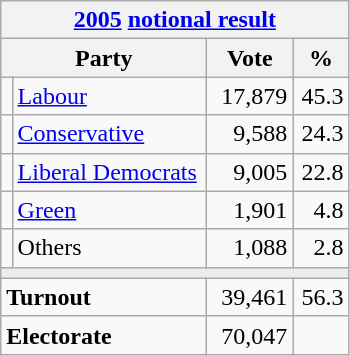<table class="wikitable">
<tr>
<th colspan="4"><a href='#'>2005</a> <a href='#'>notional result</a></th>
</tr>
<tr>
<th bgcolor="#DDDDFF" width="130px" colspan="2">Party</th>
<th bgcolor="#DDDDFF" width="50px">Vote</th>
<th bgcolor="#DDDDFF" width="30px">%</th>
</tr>
<tr>
<td></td>
<td><a href='#'>Labour</a></td>
<td align=right>17,879</td>
<td align=right>45.3</td>
</tr>
<tr>
<td></td>
<td><a href='#'>Conservative</a></td>
<td align=right>9,588</td>
<td align=right>24.3</td>
</tr>
<tr>
<td></td>
<td><a href='#'>Liberal Democrats</a></td>
<td align=right>9,005</td>
<td align=right>22.8</td>
</tr>
<tr>
<td></td>
<td><a href='#'>Green</a></td>
<td align=right>1,901</td>
<td align=right>4.8</td>
</tr>
<tr>
<td></td>
<td>Others</td>
<td align=right>1,088</td>
<td align=right>2.8</td>
</tr>
<tr>
<td colspan="4" bgcolor="#EAECF0"></td>
</tr>
<tr>
<td colspan="2"><strong>Turnout</strong></td>
<td align=right>39,461</td>
<td align=right>56.3</td>
</tr>
<tr>
<td colspan="2"><strong>Electorate</strong></td>
<td align=right>70,047</td>
</tr>
</table>
